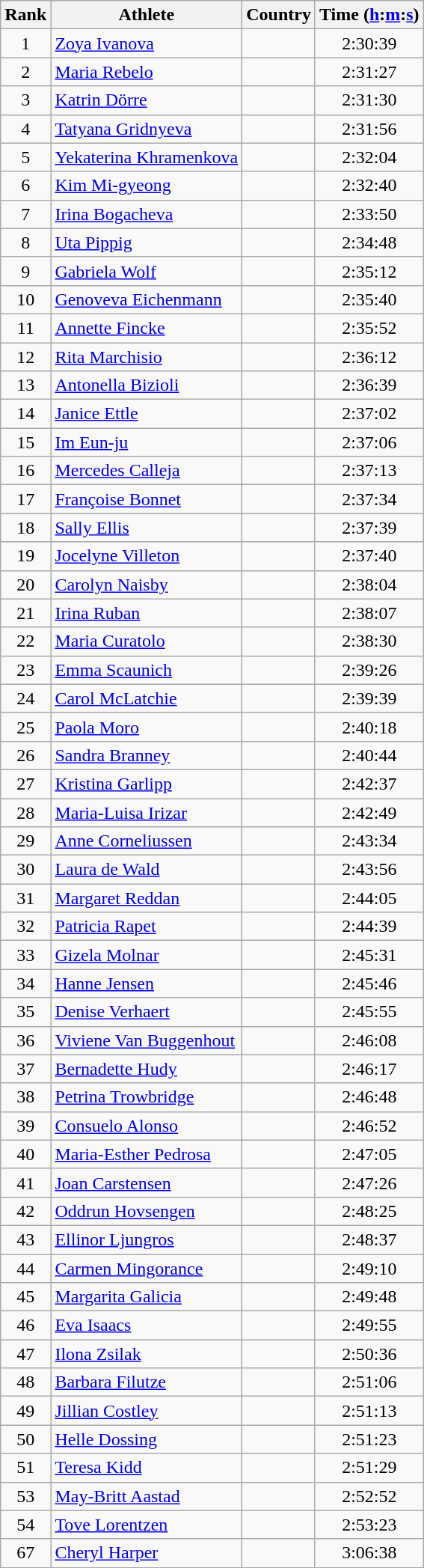<table class="wikitable sortable" style="text-align:center;">
<tr>
<th>Rank</th>
<th>Athlete</th>
<th>Country</th>
<th>Time (<a href='#'>h</a>:<a href='#'>m</a>:<a href='#'>s</a>)</th>
</tr>
<tr>
<td>1</td>
<td align=left><a href='#'>Zoya Ivanova</a></td>
<td align=left></td>
<td>2:30:39</td>
</tr>
<tr>
<td>2</td>
<td align=left><a href='#'>Maria Rebelo</a></td>
<td align=left></td>
<td>2:31:27</td>
</tr>
<tr>
<td>3</td>
<td align=left><a href='#'>Katrin Dörre</a></td>
<td align=left></td>
<td>2:31:30</td>
</tr>
<tr>
<td>4</td>
<td align=left><a href='#'>Tatyana Gridnyeva</a></td>
<td align=left></td>
<td>2:31:56</td>
</tr>
<tr>
<td>5</td>
<td align=left><a href='#'>Yekaterina Khramenkova</a></td>
<td align=left></td>
<td>2:32:04</td>
</tr>
<tr>
<td>6</td>
<td align=left><a href='#'>Kim Mi-gyeong</a></td>
<td align=left></td>
<td>2:32:40</td>
</tr>
<tr>
<td>7</td>
<td align=left><a href='#'>Irina Bogacheva</a></td>
<td align=left></td>
<td>2:33:50</td>
</tr>
<tr>
<td>8</td>
<td align=left><a href='#'>Uta Pippig</a></td>
<td align=left></td>
<td>2:34:48</td>
</tr>
<tr>
<td>9</td>
<td align=left><a href='#'>Gabriela Wolf</a></td>
<td align=left></td>
<td>2:35:12</td>
</tr>
<tr>
<td>10</td>
<td align=left><a href='#'>Genoveva Eichenmann</a></td>
<td align=left></td>
<td>2:35:40</td>
</tr>
<tr>
<td>11</td>
<td align=left><a href='#'>Annette Fincke</a></td>
<td align=left></td>
<td>2:35:52</td>
</tr>
<tr>
<td>12</td>
<td align=left><a href='#'>Rita Marchisio</a></td>
<td align=left></td>
<td>2:36:12</td>
</tr>
<tr>
<td>13</td>
<td align=left><a href='#'>Antonella Bizioli</a></td>
<td align=left></td>
<td>2:36:39</td>
</tr>
<tr>
<td>14</td>
<td align=left><a href='#'>Janice Ettle</a></td>
<td align=left></td>
<td>2:37:02</td>
</tr>
<tr>
<td>15</td>
<td align=left><a href='#'>Im Eun-ju</a></td>
<td align=left></td>
<td>2:37:06</td>
</tr>
<tr>
<td>16</td>
<td align=left><a href='#'>Mercedes Calleja</a></td>
<td align=left></td>
<td>2:37:13</td>
</tr>
<tr>
<td>17</td>
<td align=left><a href='#'>Françoise Bonnet</a></td>
<td align=left></td>
<td>2:37:34</td>
</tr>
<tr>
<td>18</td>
<td align=left><a href='#'>Sally Ellis</a></td>
<td align=left></td>
<td>2:37:39</td>
</tr>
<tr>
<td>19</td>
<td align=left><a href='#'>Jocelyne Villeton</a></td>
<td align=left></td>
<td>2:37:40</td>
</tr>
<tr>
<td>20</td>
<td align=left><a href='#'>Carolyn Naisby</a></td>
<td align=left></td>
<td>2:38:04</td>
</tr>
<tr>
<td>21</td>
<td align=left><a href='#'>Irina Ruban</a></td>
<td align=left></td>
<td>2:38:07</td>
</tr>
<tr>
<td>22</td>
<td align=left><a href='#'>Maria Curatolo</a></td>
<td align=left></td>
<td>2:38:30</td>
</tr>
<tr>
<td>23</td>
<td align=left><a href='#'>Emma Scaunich</a></td>
<td align=left></td>
<td>2:39:26</td>
</tr>
<tr>
<td>24</td>
<td align=left><a href='#'>Carol McLatchie</a></td>
<td align=left></td>
<td>2:39:39</td>
</tr>
<tr>
<td>25</td>
<td align=left><a href='#'>Paola Moro</a></td>
<td align=left></td>
<td>2:40:18</td>
</tr>
<tr>
<td>26</td>
<td align=left><a href='#'>Sandra Branney</a></td>
<td align=left></td>
<td>2:40:44</td>
</tr>
<tr>
<td>27</td>
<td align=left><a href='#'>Kristina Garlipp</a></td>
<td align=left></td>
<td>2:42:37</td>
</tr>
<tr>
<td>28</td>
<td align=left><a href='#'>Maria-Luisa Irizar</a></td>
<td align=left></td>
<td>2:42:49</td>
</tr>
<tr>
<td>29</td>
<td align=left><a href='#'>Anne Corneliussen</a></td>
<td align=left></td>
<td>2:43:34</td>
</tr>
<tr>
<td>30</td>
<td align=left><a href='#'>Laura de Wald</a></td>
<td align=left></td>
<td>2:43:56</td>
</tr>
<tr>
<td>31</td>
<td align=left><a href='#'>Margaret Reddan</a></td>
<td align=left></td>
<td>2:44:05</td>
</tr>
<tr>
<td>32</td>
<td align=left><a href='#'>Patricia Rapet</a></td>
<td align=left></td>
<td>2:44:39</td>
</tr>
<tr>
<td>33</td>
<td align=left><a href='#'>Gizela Molnar</a></td>
<td align=left></td>
<td>2:45:31</td>
</tr>
<tr>
<td>34</td>
<td align=left><a href='#'>Hanne Jensen</a></td>
<td align=left></td>
<td>2:45:46</td>
</tr>
<tr>
<td>35</td>
<td align=left><a href='#'>Denise Verhaert</a></td>
<td align=left></td>
<td>2:45:55</td>
</tr>
<tr>
<td>36</td>
<td align=left><a href='#'>Viviene Van Buggenhout</a></td>
<td align=left></td>
<td>2:46:08</td>
</tr>
<tr>
<td>37</td>
<td align=left><a href='#'>Bernadette Hudy</a></td>
<td align=left></td>
<td>2:46:17</td>
</tr>
<tr>
<td>38</td>
<td align=left><a href='#'>Petrina Trowbridge</a></td>
<td align=left></td>
<td>2:46:48</td>
</tr>
<tr>
<td>39</td>
<td align=left><a href='#'>Consuelo Alonso</a></td>
<td align=left></td>
<td>2:46:52</td>
</tr>
<tr>
<td>40</td>
<td align=left><a href='#'>Maria-Esther Pedrosa</a></td>
<td align=left></td>
<td>2:47:05</td>
</tr>
<tr>
<td>41</td>
<td align=left><a href='#'>Joan Carstensen</a></td>
<td align=left></td>
<td>2:47:26</td>
</tr>
<tr>
<td>42</td>
<td align=left><a href='#'>Oddrun Hovsengen</a></td>
<td align=left></td>
<td>2:48:25</td>
</tr>
<tr>
<td>43</td>
<td align=left><a href='#'>Ellinor Ljungros</a></td>
<td align=left></td>
<td>2:48:37</td>
</tr>
<tr>
<td>44</td>
<td align=left><a href='#'>Carmen Mingorance</a></td>
<td align=left></td>
<td>2:49:10</td>
</tr>
<tr>
<td>45</td>
<td align=left><a href='#'>Margarita Galicia</a></td>
<td align=left></td>
<td>2:49:48</td>
</tr>
<tr>
<td>46</td>
<td align=left><a href='#'>Eva Isaacs</a></td>
<td align=left></td>
<td>2:49:55</td>
</tr>
<tr>
<td>47</td>
<td align=left><a href='#'>Ilona Zsilak</a></td>
<td align=left></td>
<td>2:50:36</td>
</tr>
<tr>
<td>48</td>
<td align=left><a href='#'>Barbara Filutze</a></td>
<td align=left></td>
<td>2:51:06</td>
</tr>
<tr>
<td>49</td>
<td align=left><a href='#'>Jillian Costley</a></td>
<td align=left></td>
<td>2:51:13</td>
</tr>
<tr>
<td>50</td>
<td align=left><a href='#'>Helle Dossing</a></td>
<td align=left></td>
<td>2:51:23</td>
</tr>
<tr>
<td>51</td>
<td align=left><a href='#'>Teresa Kidd</a></td>
<td align=left></td>
<td>2:51:29</td>
</tr>
<tr>
<td>53</td>
<td align=left><a href='#'>May-Britt Aastad</a></td>
<td align=left></td>
<td>2:52:52</td>
</tr>
<tr>
<td>54</td>
<td align=left><a href='#'>Tove Lorentzen</a></td>
<td align=left></td>
<td>2:53:23</td>
</tr>
<tr>
<td>67</td>
<td align=left><a href='#'>Cheryl Harper</a></td>
<td align=left></td>
<td>3:06:38</td>
</tr>
<tr>
</tr>
</table>
